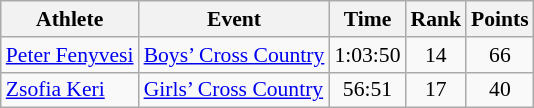<table class="wikitable" border="1" style="font-size:90%">
<tr>
<th>Athlete</th>
<th>Event</th>
<th>Time</th>
<th>Rank</th>
<th>Points</th>
</tr>
<tr>
<td><a href='#'>Peter Fenyvesi</a></td>
<td><a href='#'>Boys’ Cross Country</a></td>
<td align=center>1:03:50</td>
<td align=center>14</td>
<td align=center>66</td>
</tr>
<tr>
<td><a href='#'>Zsofia Keri</a></td>
<td><a href='#'>Girls’ Cross Country</a></td>
<td align=center>56:51</td>
<td align=center>17</td>
<td align=center>40</td>
</tr>
</table>
